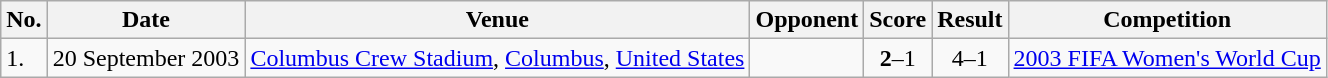<table class="wikitable">
<tr>
<th>No.</th>
<th>Date</th>
<th>Venue</th>
<th>Opponent</th>
<th>Score</th>
<th>Result</th>
<th>Competition</th>
</tr>
<tr>
<td>1.</td>
<td>20 September 2003</td>
<td><a href='#'>Columbus Crew Stadium</a>, <a href='#'>Columbus</a>, <a href='#'>United States</a></td>
<td></td>
<td align=center><strong>2</strong>–1</td>
<td align=center>4–1</td>
<td><a href='#'>2003 FIFA Women's World Cup</a></td>
</tr>
</table>
